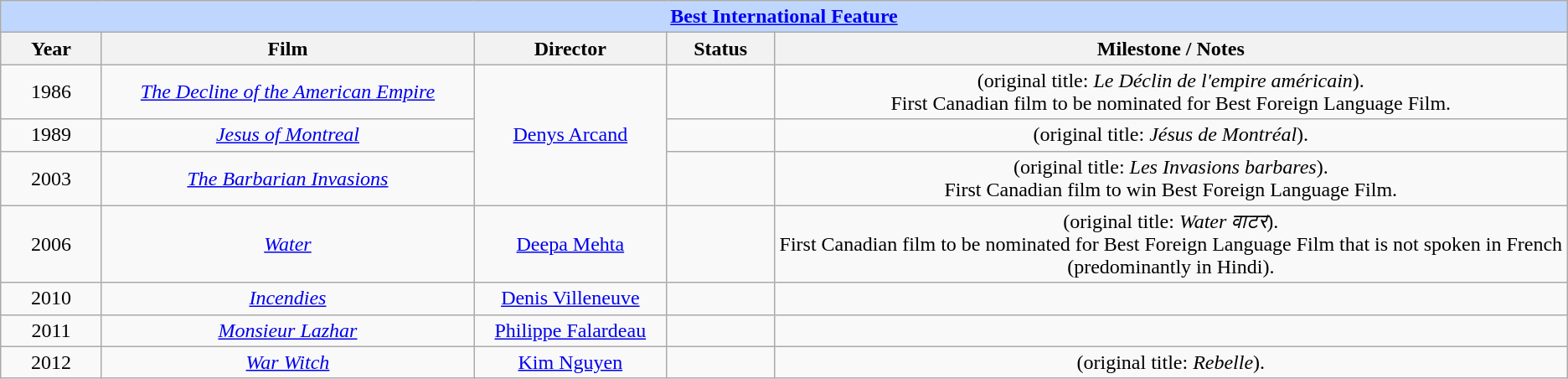<table class="wikitable" style="text-align: center">
<tr style="background:#bfd7ff;">
<td colspan="5" style="text-align:center;"><strong><a href='#'>Best International Feature</a></strong></td>
</tr>
<tr style="background:#ebf5ff;">
<th style="width:075px;">Year</th>
<th style="width:300px;">Film</th>
<th style="width:150px;">Director</th>
<th style="width:080px;">Status</th>
<th style="width:650px;">Milestone / Notes</th>
</tr>
<tr>
<td>1986</td>
<td><em><a href='#'>The Decline of the American Empire</a></em></td>
<td rowspan=3><a href='#'>Denys Arcand</a></td>
<td></td>
<td>(original title: <em>Le Déclin de l'empire américain</em>).<br>First Canadian film to be nominated for Best Foreign Language Film.</td>
</tr>
<tr>
<td>1989</td>
<td><em><a href='#'>Jesus of Montreal</a></em></td>
<td></td>
<td>(original title: <em>Jésus de Montréal</em>).</td>
</tr>
<tr>
<td>2003</td>
<td><em><a href='#'>The Barbarian Invasions</a></em></td>
<td></td>
<td>(original title: <em>Les Invasions barbares</em>).<br>First Canadian film to win Best Foreign Language Film.</td>
</tr>
<tr>
<td>2006</td>
<td><em><a href='#'>Water</a></em></td>
<td><a href='#'>Deepa Mehta</a></td>
<td></td>
<td>(original title: <em>Water वाटर</em>).<br>First Canadian film to be nominated for Best Foreign Language Film that is not spoken in French (predominantly in Hindi).</td>
</tr>
<tr>
<td>2010</td>
<td><em><a href='#'>Incendies</a></em></td>
<td><a href='#'>Denis Villeneuve</a></td>
<td></td>
<td></td>
</tr>
<tr>
<td>2011</td>
<td><em><a href='#'>Monsieur Lazhar</a></em></td>
<td><a href='#'>Philippe Falardeau</a></td>
<td></td>
<td></td>
</tr>
<tr>
<td>2012</td>
<td><em><a href='#'>War Witch</a></em></td>
<td><a href='#'>Kim Nguyen</a></td>
<td></td>
<td>(original title: <em>Rebelle</em>).</td>
</tr>
</table>
